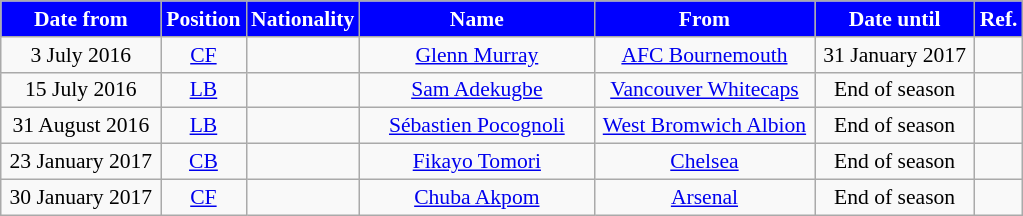<table class="wikitable"  style="text-align:center; font-size:90%; ">
<tr>
<th style="background:#0000FF; color:#FFFFFF; width:100px;">Date from</th>
<th style="background:#0000FF; color:#FFFFFF; width:50px;">Position</th>
<th style="background:#0000FF; color:#FFFFFF; width:50px;">Nationality</th>
<th style="background:#0000FF; color:#FFFFFF; width:150px;">Name</th>
<th style="background:#0000FF; color:#FFFFFF; width:140px;">From</th>
<th style="background:#0000FF; color:#FFFFFF; width:100px;">Date until</th>
<th style="background:#0000FF; color:#FFFFFF; width:25px;">Ref.</th>
</tr>
<tr>
<td>3 July 2016</td>
<td><a href='#'>CF</a></td>
<td></td>
<td><a href='#'>Glenn Murray</a></td>
<td><a href='#'>AFC Bournemouth</a></td>
<td>31 January 2017</td>
<td></td>
</tr>
<tr>
<td>15 July 2016</td>
<td><a href='#'>LB</a></td>
<td></td>
<td><a href='#'>Sam Adekugbe</a></td>
<td><a href='#'>Vancouver Whitecaps</a></td>
<td>End of season</td>
<td></td>
</tr>
<tr>
<td>31 August 2016</td>
<td><a href='#'>LB</a></td>
<td></td>
<td><a href='#'>Sébastien Pocognoli</a></td>
<td><a href='#'>West Bromwich Albion</a></td>
<td>End of season</td>
<td></td>
</tr>
<tr>
<td>23 January 2017</td>
<td><a href='#'>CB</a></td>
<td></td>
<td><a href='#'>Fikayo Tomori</a></td>
<td><a href='#'>Chelsea</a></td>
<td>End of season</td>
<td></td>
</tr>
<tr>
<td>30 January 2017</td>
<td><a href='#'>CF</a></td>
<td></td>
<td><a href='#'>Chuba Akpom</a></td>
<td><a href='#'>Arsenal</a></td>
<td>End of season</td>
<td></td>
</tr>
</table>
